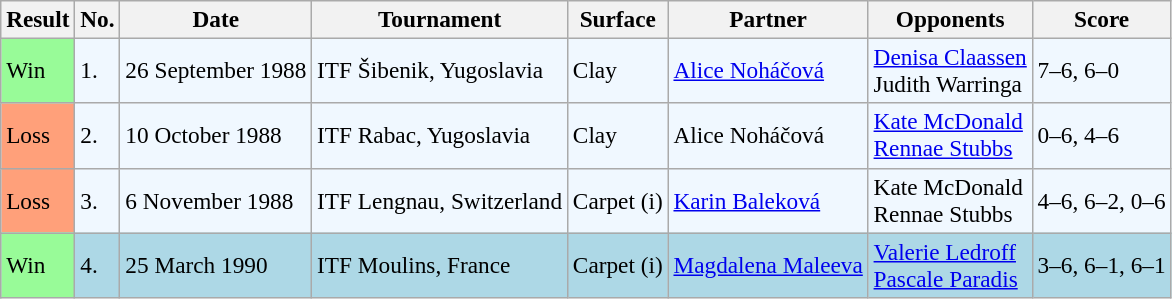<table class="sortable wikitable" style="font-size:97%;">
<tr>
<th>Result</th>
<th>No.</th>
<th>Date</th>
<th>Tournament</th>
<th>Surface</th>
<th>Partner</th>
<th>Opponents</th>
<th class="unsortable">Score</th>
</tr>
<tr style="background:#f0f8ff;">
<td style="background:#98fb98;">Win</td>
<td>1.</td>
<td>26 September 1988</td>
<td>ITF Šibenik, Yugoslavia</td>
<td>Clay</td>
<td> <a href='#'>Alice Noháčová</a></td>
<td> <a href='#'>Denisa Claassen</a> <br>  Judith Warringa</td>
<td>7–6, 6–0</td>
</tr>
<tr style="background:#f0f8ff;">
<td style="background:#ffa07a;">Loss</td>
<td>2.</td>
<td>10 October 1988</td>
<td>ITF Rabac, Yugoslavia</td>
<td>Clay</td>
<td> Alice Noháčová</td>
<td> <a href='#'>Kate McDonald</a> <br>  <a href='#'>Rennae Stubbs</a></td>
<td>0–6, 4–6</td>
</tr>
<tr style="background:#f0f8ff;">
<td style="background:#ffa07a;">Loss</td>
<td>3.</td>
<td>6 November 1988</td>
<td>ITF Lengnau, Switzerland</td>
<td>Carpet (i)</td>
<td> <a href='#'>Karin Baleková</a></td>
<td> Kate McDonald <br>  Rennae Stubbs</td>
<td>4–6, 6–2, 0–6</td>
</tr>
<tr style="background:lightblue;">
<td style="background:#98fb98;">Win</td>
<td>4.</td>
<td>25 March 1990</td>
<td>ITF Moulins, France</td>
<td>Carpet (i)</td>
<td> <a href='#'>Magdalena Maleeva</a></td>
<td> <a href='#'>Valerie Ledroff</a> <br>  <a href='#'>Pascale Paradis</a></td>
<td>3–6, 6–1, 6–1</td>
</tr>
</table>
